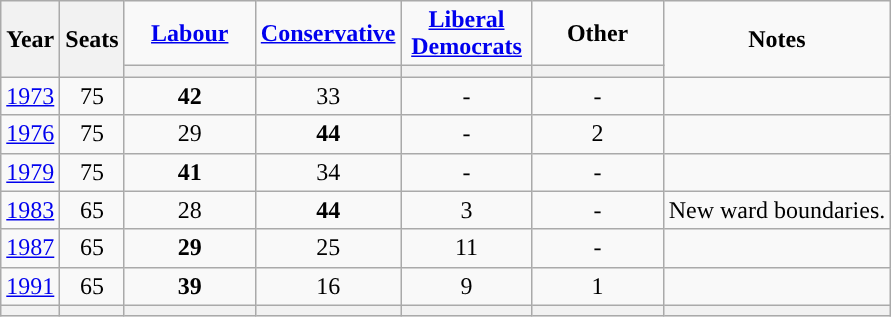<table class="wikitable" style=text-align:center>
<tr>
<th rowspan=2><strong>Year</strong></th>
<th rowspan=2><strong>Seats</strong></th>
<td width="80"><a href='#'><strong>Labour</strong></a></td>
<td width="80"><a href='#'><strong>Conservative</strong></a></td>
<td width="80"><a href='#'><strong>Liberal Democrats</strong></a></td>
<td width="80"><strong>Other</strong></td>
<td rowspan=2><strong>Notes</strong></td>
</tr>
<tr>
<th style="background-color: "></th>
<th style="background-color: "></th>
<th style="background-color: "></th>
<th style="background-color: "></th>
</tr>
<tr>
<td><a href='#'>1973</a></td>
<td>75</td>
<td><strong>42</strong></td>
<td>33</td>
<td>-</td>
<td>-</td>
<td></td>
</tr>
<tr>
<td><a href='#'>1976</a></td>
<td>75</td>
<td>29</td>
<td><strong>44</strong></td>
<td>-</td>
<td>2</td>
<td></td>
</tr>
<tr>
<td><a href='#'>1979</a></td>
<td>75</td>
<td><strong>41</strong></td>
<td>34</td>
<td>-</td>
<td>-</td>
<td></td>
</tr>
<tr>
<td><a href='#'>1983</a></td>
<td>65</td>
<td>28</td>
<td><strong>44</strong></td>
<td>3</td>
<td>-</td>
<td>New ward boundaries.</td>
</tr>
<tr>
<td><a href='#'>1987</a></td>
<td>65</td>
<td><strong>29</strong></td>
<td>25</td>
<td>11</td>
<td>-</td>
<td></td>
</tr>
<tr>
<td><a href='#'>1991</a></td>
<td>65</td>
<td><strong>39</strong></td>
<td>16</td>
<td>9</td>
<td>1</td>
<td></td>
</tr>
<tr>
<th></th>
<th></th>
<th style="background-color: "></th>
<th style="background-color: "></th>
<th style="background-color: "></th>
<th style="background-color: "></th>
<th></th>
</tr>
</table>
